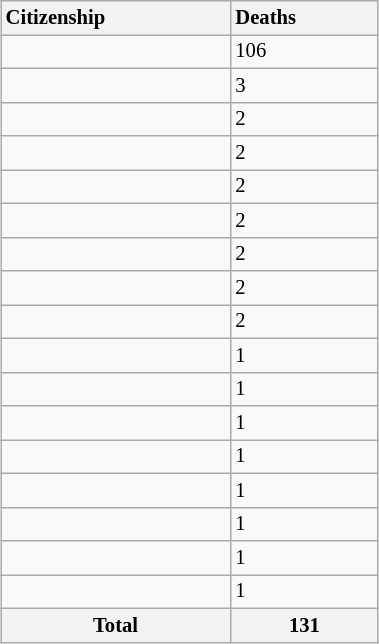<table class="wikitable sortable floatright" style="font-size:86%; margin:0 0 1.5em 1.5em; width:20%">
<tr>
<th style="text-align:left;">Citizenship</th>
<th style="text-align:left;">Deaths</th>
</tr>
<tr>
<td style="text-align:left;"></td>
<td>106</td>
</tr>
<tr>
<td style="text-align:left;"></td>
<td>3</td>
</tr>
<tr>
<td style="text-align:left;"></td>
<td>2</td>
</tr>
<tr>
<td style="text-align:left;"></td>
<td>2</td>
</tr>
<tr>
<td style="text-align:left;"></td>
<td>2</td>
</tr>
<tr>
<td style="text-align:left;"></td>
<td>2</td>
</tr>
<tr>
<td style="text-align:left;"></td>
<td>2</td>
</tr>
<tr>
<td style="text-align:left;"></td>
<td>2</td>
</tr>
<tr>
<td style="text-align:left;"></td>
<td>2</td>
</tr>
<tr>
<td style="text-align:left;"></td>
<td>1</td>
</tr>
<tr>
<td style="text-align:left;"></td>
<td>1</td>
</tr>
<tr>
<td style="text-align:left;"></td>
<td>1</td>
</tr>
<tr>
<td style="text-align:left;"></td>
<td>1</td>
</tr>
<tr>
<td style="text-align:left;"></td>
<td>1</td>
</tr>
<tr>
<td class="nowrap" style="text-align:left;"></td>
<td>1</td>
</tr>
<tr>
<td style="text-align:left;"></td>
<td>1</td>
</tr>
<tr>
<td style="text-align:left;"></td>
<td>1</td>
</tr>
<tr class="sortbottom">
<th><strong>Total</strong></th>
<th><strong>131</strong></th>
</tr>
</table>
